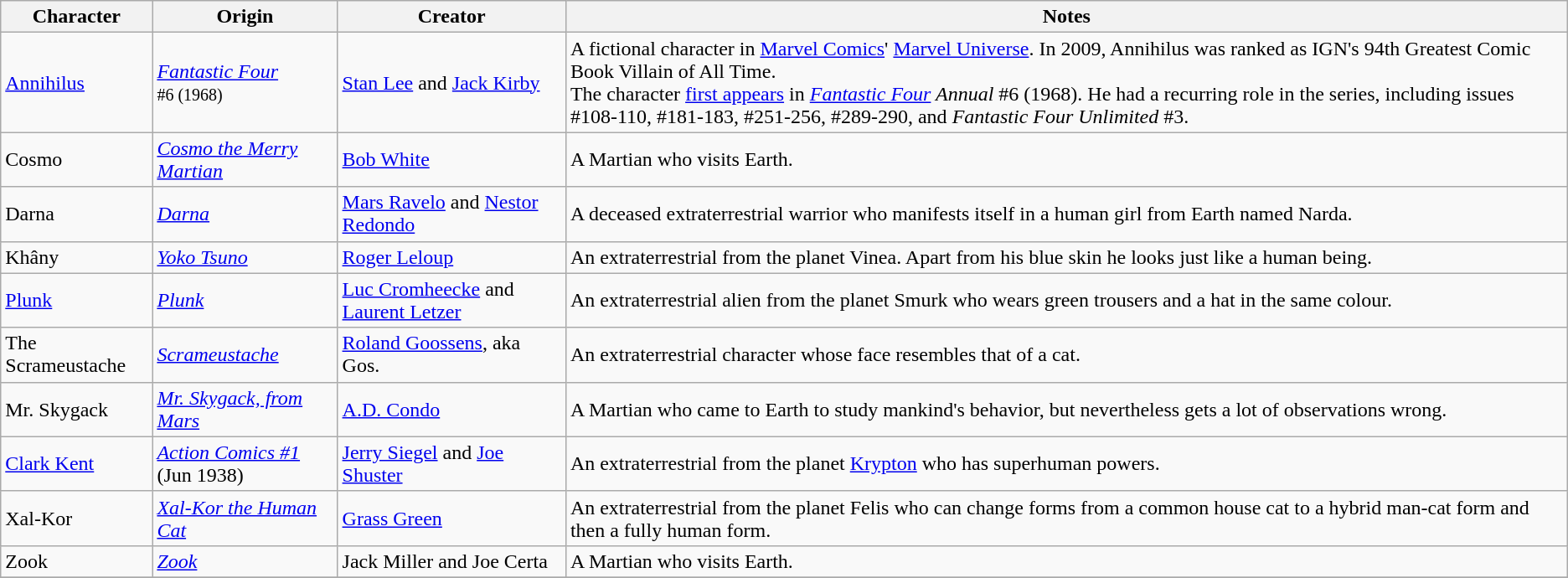<table class="wikitable sortable">
<tr>
<th>Character</th>
<th>Origin</th>
<th>Creator</th>
<th>Notes</th>
</tr>
<tr>
<td><a href='#'>Annihilus</a></td>
<td><em><a href='#'>Fantastic Four</a></em> <br><small> #6 (1968)</small></td>
<td><a href='#'>Stan Lee</a> and <a href='#'>Jack Kirby</a></td>
<td>A fictional character in <a href='#'>Marvel Comics</a>' <a href='#'>Marvel Universe</a>. In 2009, Annihilus was ranked as IGN's 94th Greatest Comic Book Villain of All Time.<br>The character <a href='#'>first appears</a> in <em><a href='#'>Fantastic Four</a> Annual</em> #6 (1968). He had a recurring role in the series, including issues #108-110, #181-183, #251-256, #289-290, and <em>Fantastic Four Unlimited</em> #3.</td>
</tr>
<tr>
<td>Cosmo</td>
<td><em><a href='#'>Cosmo the Merry Martian</a></em></td>
<td><a href='#'>Bob White</a></td>
<td>A Martian who visits Earth.</td>
</tr>
<tr>
<td>Darna</td>
<td><em><a href='#'>Darna</a></em></td>
<td><a href='#'>Mars Ravelo</a> and <a href='#'>Nestor Redondo</a></td>
<td>A deceased extraterrestrial warrior who manifests itself in a human girl from Earth named Narda.</td>
</tr>
<tr>
<td>Khâny</td>
<td><em><a href='#'>Yoko Tsuno</a></em></td>
<td><a href='#'>Roger Leloup</a></td>
<td>An extraterrestrial from the planet Vinea. Apart from his blue skin he looks just like a human being.</td>
</tr>
<tr>
<td><a href='#'>Plunk</a></td>
<td><em><a href='#'>Plunk</a></em></td>
<td><a href='#'>Luc Cromheecke</a> and <a href='#'>Laurent Letzer</a></td>
<td>An extraterrestrial alien from the planet Smurk who wears green trousers and a hat in the same colour.</td>
</tr>
<tr>
<td>The Scrameustache</td>
<td><em><a href='#'>Scrameustache</a></em></td>
<td><a href='#'>Roland Goossens</a>, aka Gos.</td>
<td>An extraterrestrial character whose face resembles that of a cat.</td>
</tr>
<tr>
<td>Mr. Skygack</td>
<td><em><a href='#'>Mr. Skygack, from Mars</a></em></td>
<td><a href='#'>A.D. Condo</a></td>
<td>A Martian who came to Earth to study mankind's behavior, but nevertheless gets a lot of observations wrong.</td>
</tr>
<tr>
<td><a href='#'>Clark Kent</a></td>
<td><em><a href='#'>Action Comics #1</a></em><br>(Jun 1938)</td>
<td><a href='#'>Jerry Siegel</a> and <a href='#'>Joe Shuster</a></td>
<td>An extraterrestrial from the planet <a href='#'>Krypton</a> who has superhuman powers.</td>
</tr>
<tr>
<td>Xal-Kor</td>
<td><em><a href='#'>Xal-Kor the Human Cat</a></em></td>
<td><a href='#'>Grass Green</a></td>
<td>An extraterrestrial from the planet Felis who can change forms from a common house cat to a hybrid man-cat form and then a fully human form.</td>
</tr>
<tr>
<td>Zook</td>
<td><em><a href='#'>Zook</a></em></td>
<td>Jack Miller and Joe Certa</td>
<td>A Martian who visits Earth.</td>
</tr>
<tr>
</tr>
</table>
